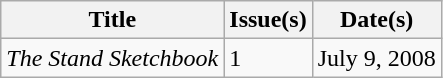<table class="wikitable">
<tr>
<th>Title</th>
<th>Issue(s)</th>
<th>Date(s)</th>
</tr>
<tr>
<td><em>The Stand Sketchbook</em></td>
<td>1</td>
<td>July 9, 2008</td>
</tr>
</table>
